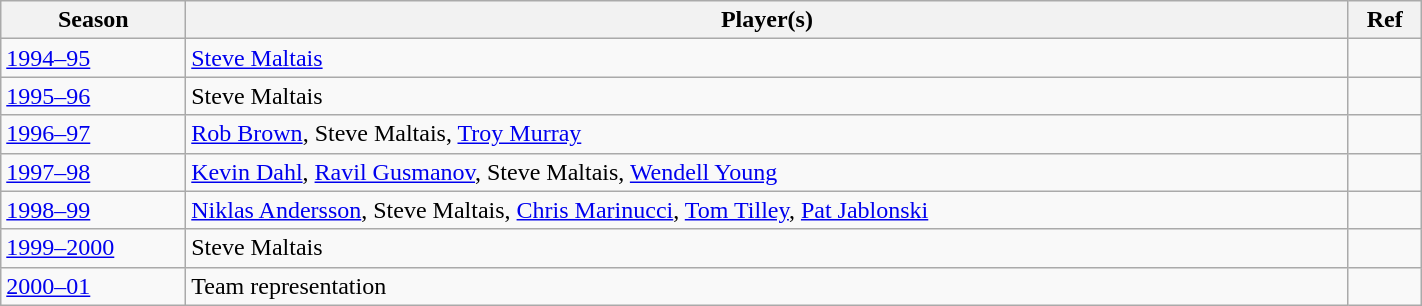<table class="wikitable" width="75%">
<tr>
<th scope="col">Season</th>
<th scope="col">Player(s)</th>
<th scope="col" class="unsortable">Ref</th>
</tr>
<tr>
<td><a href='#'>1994–95</a></td>
<td><a href='#'>Steve Maltais</a></td>
<td></td>
</tr>
<tr>
<td scope=row><a href='#'>1995–96</a></td>
<td>Steve Maltais</td>
<td></td>
</tr>
<tr>
<td scope=row><a href='#'>1996–97</a></td>
<td><a href='#'>Rob Brown</a>, Steve Maltais, <a href='#'>Troy Murray</a></td>
<td></td>
</tr>
<tr>
<td scope=row><a href='#'>1997–98</a></td>
<td><a href='#'>Kevin Dahl</a>, <a href='#'>Ravil Gusmanov</a>, Steve Maltais, <a href='#'>Wendell Young</a></td>
<td></td>
</tr>
<tr>
<td scope=row><a href='#'>1998–99</a></td>
<td><a href='#'>Niklas Andersson</a>, Steve Maltais, <a href='#'>Chris Marinucci</a>, <a href='#'>Tom Tilley</a>, <a href='#'>Pat Jablonski</a></td>
<td></td>
</tr>
<tr>
<td scope=row><a href='#'>1999–2000</a></td>
<td>Steve Maltais</td>
<td></td>
</tr>
<tr>
<td scope=row><a href='#'>2000–01</a></td>
<td>Team representation</td>
<td></td>
</tr>
</table>
